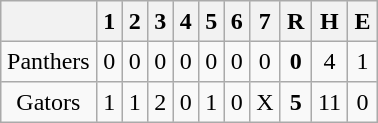<table align = right border="2" cellpadding="4" cellspacing="0" style="margin: 1em 1em 1em 1em; background: #F9F9F9; border: 1px #aaa solid; border-collapse: collapse;">
<tr align=center style="background: #F2F2F2;">
<th></th>
<th>1</th>
<th>2</th>
<th>3</th>
<th>4</th>
<th>5</th>
<th>6</th>
<th>7</th>
<th>R</th>
<th>H</th>
<th>E</th>
</tr>
<tr align=center>
<td>Panthers</td>
<td>0</td>
<td>0</td>
<td>0</td>
<td>0</td>
<td>0</td>
<td>0</td>
<td>0</td>
<td><strong>0</strong></td>
<td>4</td>
<td>1</td>
</tr>
<tr align=center>
<td>Gators</td>
<td>1</td>
<td>1</td>
<td>2</td>
<td>0</td>
<td>1</td>
<td>0</td>
<td>X</td>
<td><strong>5</strong></td>
<td>11</td>
<td>0</td>
</tr>
</table>
